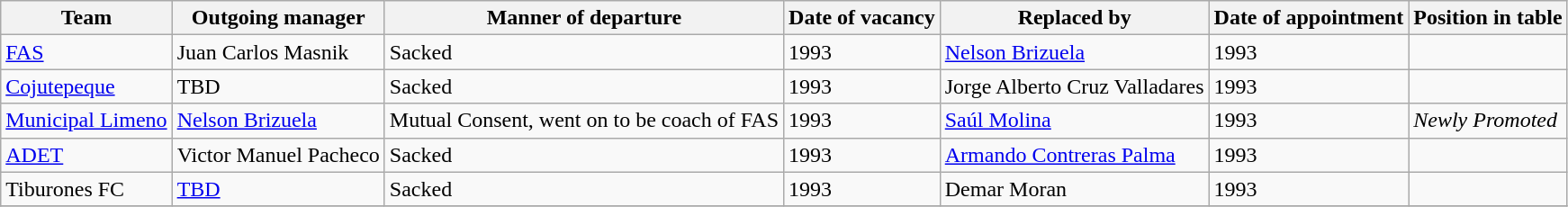<table class="wikitable">
<tr>
<th>Team</th>
<th>Outgoing manager</th>
<th>Manner of departure</th>
<th>Date of vacancy</th>
<th>Replaced by</th>
<th>Date of appointment</th>
<th>Position in table</th>
</tr>
<tr>
<td><a href='#'>FAS</a></td>
<td> Juan Carlos Masnik</td>
<td>Sacked</td>
<td>1993</td>
<td> <a href='#'>Nelson Brizuela</a></td>
<td>1993</td>
<td></td>
</tr>
<tr>
<td><a href='#'>Cojutepeque</a></td>
<td> TBD</td>
<td>Sacked</td>
<td>1993</td>
<td> Jorge Alberto Cruz Valladares</td>
<td>1993</td>
<td></td>
</tr>
<tr>
<td><a href='#'>Municipal Limeno</a></td>
<td> <a href='#'>Nelson Brizuela</a></td>
<td>Mutual Consent, went on to be coach of FAS</td>
<td>1993</td>
<td> <a href='#'>Saúl Molina</a></td>
<td>1993</td>
<td><em>Newly Promoted</em></td>
</tr>
<tr>
<td><a href='#'>ADET</a></td>
<td> Victor Manuel Pacheco</td>
<td>Sacked</td>
<td>1993</td>
<td> <a href='#'>Armando Contreras Palma</a></td>
<td>1993</td>
<td></td>
</tr>
<tr>
<td>Tiburones FC</td>
<td> <a href='#'>TBD</a></td>
<td>Sacked</td>
<td>1993</td>
<td> Demar Moran</td>
<td>1993</td>
<td></td>
</tr>
<tr>
</tr>
</table>
